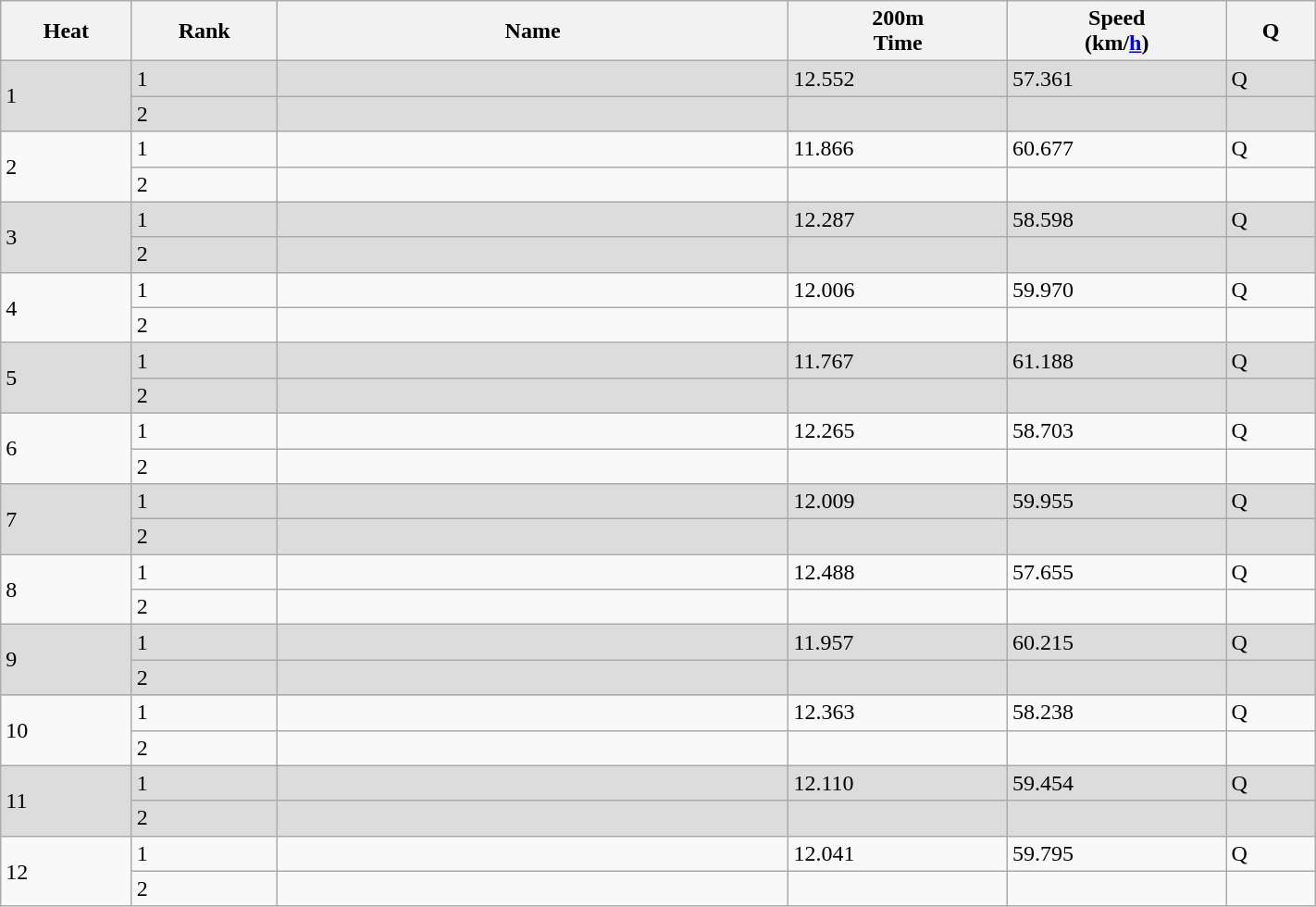<table class="wikitable" width=75%>
<tr>
<th width=20>Heat</th>
<th width=20>Rank</th>
<th width=150>Name</th>
<th width=60>200m<br>Time</th>
<th width=60>Speed<br>(km/<a href='#'>h</a>)</th>
<th width=20>Q</th>
</tr>
<tr bgcolor=dcdcdc>
<td rowspan=2>1</td>
<td>1</td>
<td></td>
<td>12.552</td>
<td>57.361</td>
<td>Q</td>
</tr>
<tr bgcolor=dcdcdc>
<td>2</td>
<td></td>
<td></td>
<td></td>
<td></td>
</tr>
<tr>
<td rowspan=2>2</td>
<td>1</td>
<td></td>
<td>11.866</td>
<td>60.677</td>
<td>Q</td>
</tr>
<tr>
<td>2</td>
<td></td>
<td></td>
<td></td>
<td></td>
</tr>
<tr bgcolor=dcdcdc>
<td rowspan=2>3</td>
<td>1</td>
<td></td>
<td>12.287</td>
<td>58.598</td>
<td>Q</td>
</tr>
<tr bgcolor=dcdcdc>
<td>2</td>
<td></td>
<td></td>
<td></td>
<td></td>
</tr>
<tr>
<td rowspan=2>4</td>
<td>1</td>
<td></td>
<td>12.006</td>
<td>59.970</td>
<td>Q</td>
</tr>
<tr>
<td>2</td>
<td></td>
<td></td>
<td></td>
<td></td>
</tr>
<tr bgcolor=dcdcdc>
<td rowspan=2>5</td>
<td>1</td>
<td></td>
<td>11.767</td>
<td>61.188</td>
<td>Q</td>
</tr>
<tr bgcolor=dcdcdc>
<td>2</td>
<td></td>
<td></td>
<td></td>
<td></td>
</tr>
<tr>
<td rowspan=2>6</td>
<td>1</td>
<td></td>
<td>12.265</td>
<td>58.703</td>
<td>Q</td>
</tr>
<tr>
<td>2</td>
<td></td>
<td></td>
<td></td>
<td></td>
</tr>
<tr bgcolor=dcdcdc>
<td rowspan=2>7</td>
<td>1</td>
<td></td>
<td>12.009</td>
<td>59.955</td>
<td>Q</td>
</tr>
<tr bgcolor=dcdcdc>
<td>2</td>
<td></td>
<td></td>
<td></td>
<td></td>
</tr>
<tr>
<td rowspan=2>8</td>
<td>1</td>
<td></td>
<td>12.488</td>
<td>57.655</td>
<td>Q</td>
</tr>
<tr>
<td>2</td>
<td></td>
<td></td>
<td></td>
<td></td>
</tr>
<tr bgcolor=dcdcdc>
<td rowspan=2>9</td>
<td>1</td>
<td></td>
<td>11.957</td>
<td>60.215</td>
<td>Q</td>
</tr>
<tr bgcolor=dcdcdc>
<td>2</td>
<td></td>
<td></td>
<td></td>
<td></td>
</tr>
<tr>
<td rowspan=2>10</td>
<td>1</td>
<td></td>
<td>12.363</td>
<td>58.238</td>
<td>Q</td>
</tr>
<tr>
<td>2</td>
<td></td>
<td></td>
<td></td>
<td></td>
</tr>
<tr bgcolor=dcdcdc>
<td rowspan=2>11</td>
<td>1</td>
<td></td>
<td>12.110</td>
<td>59.454</td>
<td>Q</td>
</tr>
<tr bgcolor=dcdcdc>
<td>2</td>
<td></td>
<td></td>
<td></td>
<td></td>
</tr>
<tr>
<td rowspan=2>12</td>
<td>1</td>
<td></td>
<td>12.041</td>
<td>59.795</td>
<td>Q</td>
</tr>
<tr>
<td>2</td>
<td></td>
<td></td>
<td></td>
<td></td>
</tr>
</table>
